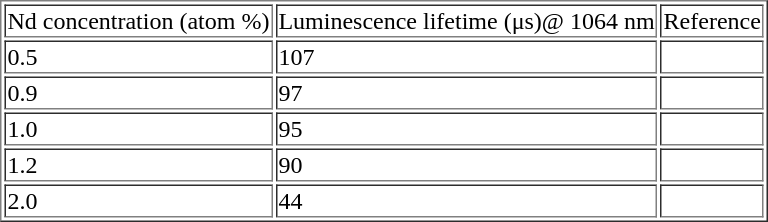<table border=1>
<tr>
<td>Nd concentration (atom %)</td>
<td>Luminescence lifetime (μs)@ 1064 nm</td>
<td>Reference</td>
</tr>
<tr>
<td>0.5</td>
<td>107</td>
<td></td>
</tr>
<tr>
<td>0.9</td>
<td>97</td>
<td></td>
</tr>
<tr>
<td>1.0</td>
<td>95</td>
<td></td>
</tr>
<tr>
<td>1.2</td>
<td>90</td>
<td></td>
</tr>
<tr>
<td>2.0</td>
<td>44</td>
<td></td>
</tr>
</table>
